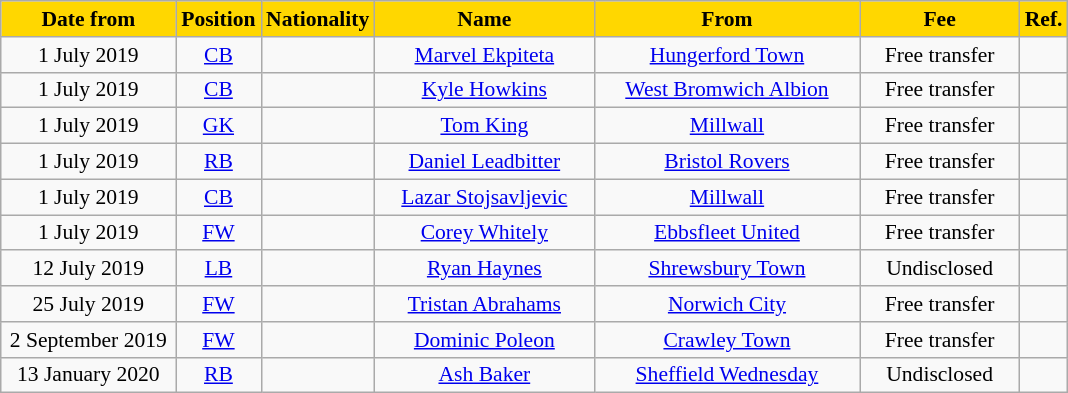<table class="wikitable"  style="text-align:center; font-size:90%; ">
<tr>
<th style="background:#FFD700; color:black; width:110px;">Date from</th>
<th style="background:#FFD700; color:black; width:50px;">Position</th>
<th style="background:#FFD700; color:black; width:50px;">Nationality</th>
<th style="background:#FFD700; color:black; width:140px;">Name</th>
<th style="background:#FFD700; color:black; width:170px;">From</th>
<th style="background:#FFD700; color:black; width:100px;">Fee</th>
<th style="background:#FFD700; color:black; width:25px;">Ref.</th>
</tr>
<tr>
<td>1 July 2019</td>
<td><a href='#'>CB</a></td>
<td></td>
<td><a href='#'>Marvel Ekpiteta</a></td>
<td> <a href='#'>Hungerford Town</a></td>
<td>Free transfer</td>
<td></td>
</tr>
<tr>
<td>1 July 2019</td>
<td><a href='#'>CB</a></td>
<td></td>
<td><a href='#'>Kyle Howkins</a></td>
<td> <a href='#'>West Bromwich Albion</a></td>
<td>Free transfer</td>
<td></td>
</tr>
<tr>
<td>1 July 2019</td>
<td><a href='#'>GK</a></td>
<td></td>
<td><a href='#'>Tom King</a></td>
<td> <a href='#'>Millwall</a></td>
<td>Free transfer</td>
<td></td>
</tr>
<tr>
<td>1 July 2019</td>
<td><a href='#'>RB</a></td>
<td></td>
<td><a href='#'>Daniel Leadbitter</a></td>
<td> <a href='#'>Bristol Rovers</a></td>
<td>Free transfer</td>
<td></td>
</tr>
<tr>
<td>1 July 2019</td>
<td><a href='#'>CB</a></td>
<td></td>
<td><a href='#'>Lazar Stojsavljevic</a></td>
<td> <a href='#'>Millwall</a></td>
<td>Free transfer</td>
<td></td>
</tr>
<tr>
<td>1 July 2019</td>
<td><a href='#'>FW</a></td>
<td></td>
<td><a href='#'>Corey Whitely</a></td>
<td> <a href='#'>Ebbsfleet United</a></td>
<td>Free transfer</td>
<td></td>
</tr>
<tr>
<td>12 July 2019</td>
<td><a href='#'>LB</a></td>
<td></td>
<td><a href='#'>Ryan Haynes</a></td>
<td> <a href='#'>Shrewsbury Town</a></td>
<td>Undisclosed</td>
<td></td>
</tr>
<tr>
<td>25 July 2019</td>
<td><a href='#'>FW</a></td>
<td></td>
<td><a href='#'>Tristan Abrahams</a></td>
<td> <a href='#'>Norwich City</a></td>
<td>Free transfer</td>
<td></td>
</tr>
<tr>
<td>2 September 2019</td>
<td><a href='#'>FW</a></td>
<td></td>
<td><a href='#'>Dominic Poleon</a></td>
<td> <a href='#'>Crawley Town</a></td>
<td>Free transfer</td>
<td></td>
</tr>
<tr>
<td>13 January 2020</td>
<td><a href='#'>RB</a></td>
<td></td>
<td><a href='#'>Ash Baker</a></td>
<td> <a href='#'>Sheffield Wednesday</a></td>
<td>Undisclosed</td>
<td></td>
</tr>
</table>
